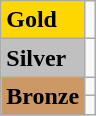<table class="wikitable">
<tr>
<td bgcolor="gold"><strong>Gold</strong></td>
<td></td>
</tr>
<tr>
<td bgcolor="silver"><strong>Silver</strong></td>
<td></td>
</tr>
<tr>
<td rowspan="2" bgcolor="#cc9966"><strong>Bronze</strong></td>
<td></td>
</tr>
<tr>
<td></td>
</tr>
</table>
